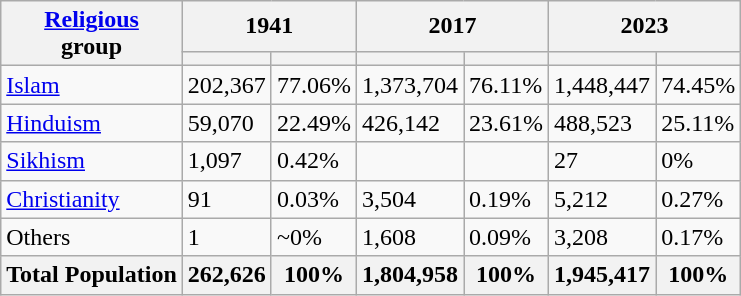<table class="wikitable sortable">
<tr>
<th rowspan="2"><a href='#'>Religious</a><br>group</th>
<th colspan="2">1941</th>
<th colspan="2">2017</th>
<th colspan="2">2023</th>
</tr>
<tr>
<th><a href='#'></a></th>
<th></th>
<th></th>
<th></th>
<th></th>
<th></th>
</tr>
<tr>
<td><a href='#'>Islam</a> </td>
<td>202,367</td>
<td>77.06%</td>
<td>1,373,704</td>
<td>76.11%</td>
<td>1,448,447</td>
<td>74.45%</td>
</tr>
<tr>
<td><a href='#'>Hinduism</a> </td>
<td>59,070</td>
<td>22.49%</td>
<td>426,142</td>
<td>23.61%</td>
<td>488,523</td>
<td>25.11%</td>
</tr>
<tr>
<td><a href='#'>Sikhism</a> </td>
<td>1,097</td>
<td>0.42%</td>
<td></td>
<td></td>
<td>27</td>
<td>0%</td>
</tr>
<tr>
<td><a href='#'>Christianity</a> </td>
<td>91</td>
<td>0.03%</td>
<td>3,504</td>
<td>0.19%</td>
<td>5,212</td>
<td>0.27%</td>
</tr>
<tr>
<td>Others </td>
<td>1</td>
<td>~0%</td>
<td>1,608</td>
<td>0.09%</td>
<td>3,208</td>
<td>0.17%</td>
</tr>
<tr>
<th>Total Population</th>
<th>262,626</th>
<th>100%</th>
<th>1,804,958</th>
<th>100%</th>
<th>1,945,417</th>
<th>100%</th>
</tr>
</table>
